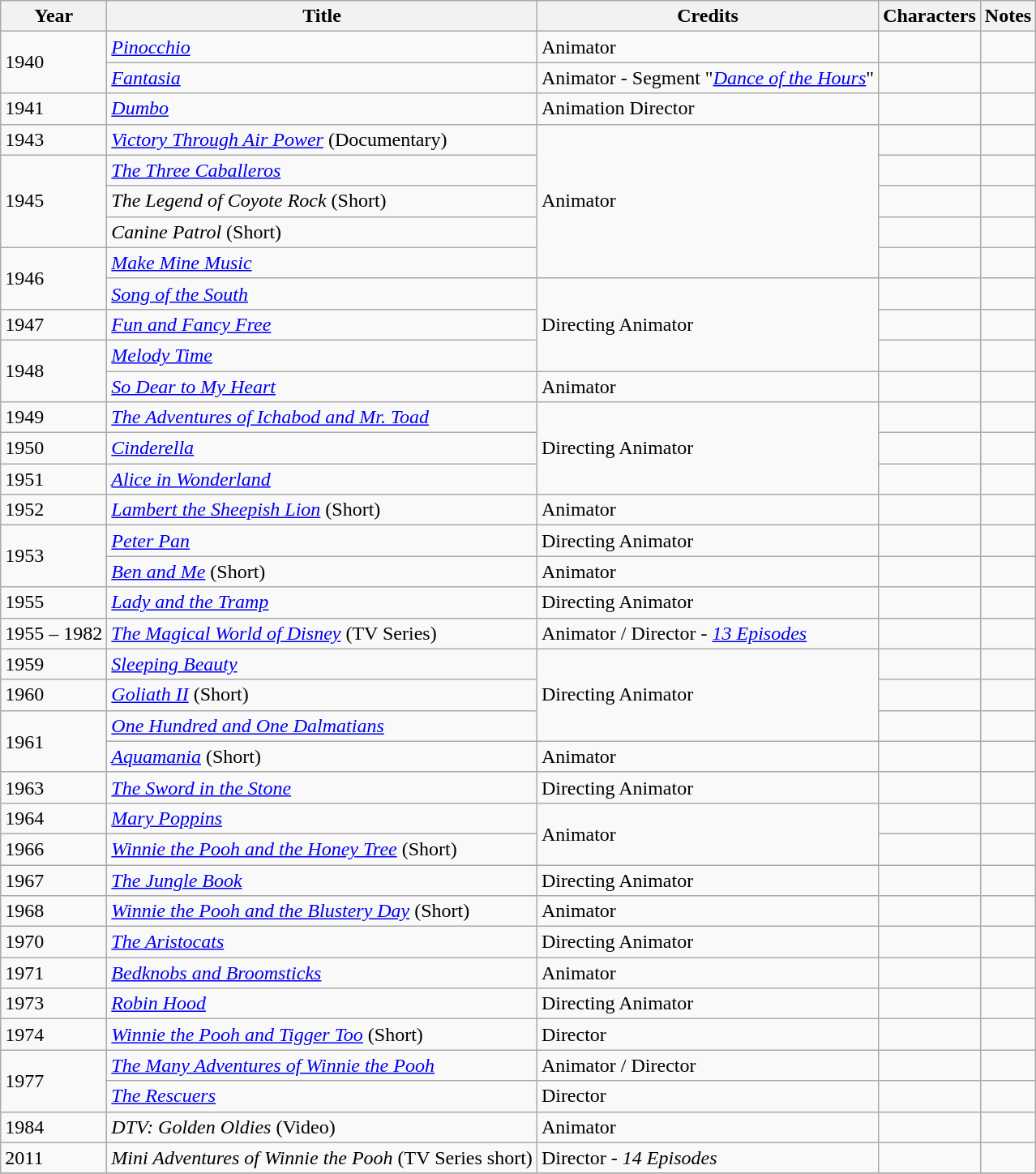<table class="wikitable sortable">
<tr>
<th>Year</th>
<th>Title</th>
<th>Credits</th>
<th>Characters</th>
<th>Notes</th>
</tr>
<tr>
<td rowspan="2">1940</td>
<td><em><a href='#'>Pinocchio</a></em></td>
<td>Animator</td>
<td></td>
<td></td>
</tr>
<tr>
<td><em><a href='#'>Fantasia</a></em></td>
<td>Animator - Segment "<em><a href='#'>Dance of the Hours</a></em>"</td>
<td></td>
<td></td>
</tr>
<tr>
<td>1941</td>
<td><em><a href='#'>Dumbo</a></em></td>
<td>Animation Director</td>
<td></td>
<td></td>
</tr>
<tr>
<td>1943</td>
<td><em><a href='#'>Victory Through Air Power</a></em> (Documentary)</td>
<td rowspan="5">Animator</td>
<td></td>
<td></td>
</tr>
<tr>
<td rowspan="3">1945</td>
<td><em><a href='#'>The Three Caballeros</a></em></td>
<td></td>
<td></td>
</tr>
<tr>
<td><em>The Legend of Coyote Rock</em> (Short)</td>
<td></td>
<td></td>
</tr>
<tr>
<td><em>Canine Patrol</em> (Short)</td>
<td></td>
<td></td>
</tr>
<tr>
<td rowspan="2">1946</td>
<td><em><a href='#'>Make Mine Music</a></em></td>
<td></td>
<td></td>
</tr>
<tr>
<td><em><a href='#'>Song of the South</a></em></td>
<td rowspan="3">Directing Animator</td>
<td></td>
<td></td>
</tr>
<tr>
<td>1947</td>
<td><em><a href='#'>Fun and Fancy Free</a></em></td>
<td></td>
<td></td>
</tr>
<tr>
<td rowspan="2">1948</td>
<td><em><a href='#'>Melody Time</a></em></td>
<td></td>
<td></td>
</tr>
<tr>
<td><em><a href='#'>So Dear to My Heart</a></em></td>
<td>Animator</td>
<td></td>
<td></td>
</tr>
<tr>
<td>1949</td>
<td><em><a href='#'>The Adventures of Ichabod and Mr. Toad</a></em></td>
<td rowspan="3">Directing Animator</td>
<td></td>
<td></td>
</tr>
<tr>
<td>1950</td>
<td><em><a href='#'>Cinderella</a></em></td>
<td></td>
<td></td>
</tr>
<tr>
<td>1951</td>
<td><em><a href='#'>Alice in Wonderland</a></em></td>
<td></td>
<td></td>
</tr>
<tr>
<td>1952</td>
<td><em><a href='#'>Lambert the Sheepish Lion</a></em> (Short)</td>
<td>Animator</td>
<td></td>
<td></td>
</tr>
<tr>
<td rowspan="2">1953</td>
<td><em><a href='#'>Peter Pan</a></em></td>
<td>Directing Animator</td>
<td></td>
<td></td>
</tr>
<tr>
<td><em><a href='#'>Ben and Me</a></em> (Short)</td>
<td>Animator</td>
<td></td>
<td></td>
</tr>
<tr>
<td>1955</td>
<td><em><a href='#'>Lady and the Tramp</a></em></td>
<td>Directing Animator</td>
<td></td>
<td></td>
</tr>
<tr>
<td>1955 – 1982</td>
<td><em><a href='#'>The Magical World of Disney</a></em> (TV Series)</td>
<td>Animator / Director - <em><a href='#'>13 Episodes</a></em></td>
<td></td>
<td></td>
</tr>
<tr>
<td>1959</td>
<td><em><a href='#'>Sleeping Beauty</a></em></td>
<td rowspan="3">Directing Animator</td>
<td></td>
<td></td>
</tr>
<tr>
<td>1960</td>
<td><em><a href='#'>Goliath II</a></em> (Short)</td>
<td></td>
<td></td>
</tr>
<tr>
<td rowspan="2">1961</td>
<td><em><a href='#'>One Hundred and One Dalmatians</a></em></td>
<td></td>
<td></td>
</tr>
<tr>
<td><em><a href='#'>Aquamania</a></em> (Short)</td>
<td>Animator</td>
<td></td>
<td></td>
</tr>
<tr>
<td>1963</td>
<td><em><a href='#'>The Sword in the Stone</a></em></td>
<td>Directing Animator</td>
<td></td>
<td></td>
</tr>
<tr>
<td>1964</td>
<td><em><a href='#'>Mary Poppins</a></em></td>
<td rowspan="2">Animator</td>
<td></td>
<td></td>
</tr>
<tr>
<td>1966</td>
<td><em><a href='#'>Winnie the Pooh and the Honey Tree</a></em> (Short)</td>
<td></td>
<td></td>
</tr>
<tr>
<td>1967</td>
<td><em><a href='#'>The Jungle Book</a></em></td>
<td>Directing Animator</td>
<td></td>
<td></td>
</tr>
<tr>
<td>1968</td>
<td><em><a href='#'>Winnie the Pooh and the Blustery Day</a></em> (Short)</td>
<td>Animator</td>
<td></td>
<td></td>
</tr>
<tr>
<td>1970</td>
<td><em><a href='#'>The Aristocats</a></em></td>
<td>Directing Animator</td>
<td></td>
<td></td>
</tr>
<tr>
<td>1971</td>
<td><em><a href='#'>Bedknobs and Broomsticks</a></em></td>
<td>Animator</td>
<td></td>
<td></td>
</tr>
<tr>
<td>1973</td>
<td><em><a href='#'>Robin Hood</a></em></td>
<td>Directing Animator</td>
<td></td>
<td></td>
</tr>
<tr>
<td>1974</td>
<td><em><a href='#'>Winnie the Pooh and Tigger Too</a></em> (Short)</td>
<td>Director</td>
<td></td>
<td></td>
</tr>
<tr>
<td rowspan="2">1977</td>
<td><em><a href='#'>The Many Adventures of Winnie the Pooh</a></em></td>
<td>Animator / Director</td>
<td></td>
<td></td>
</tr>
<tr>
<td><em><a href='#'>The Rescuers</a></em></td>
<td>Director</td>
<td></td>
<td></td>
</tr>
<tr>
<td>1984</td>
<td><em>DTV: Golden Oldies</em> (Video)</td>
<td>Animator</td>
<td></td>
<td></td>
</tr>
<tr>
<td>2011</td>
<td><em>Mini Adventures of Winnie the Pooh</em> (TV Series short)</td>
<td>Director - <em>14 Episodes</em></td>
<td></td>
<td></td>
</tr>
<tr>
</tr>
</table>
